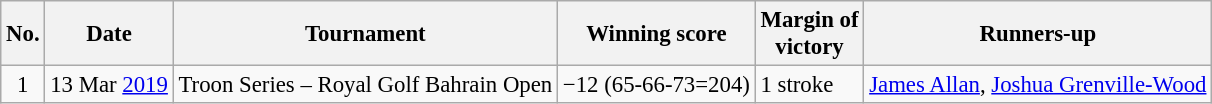<table class="wikitable" style="font-size:95%;">
<tr>
<th>No.</th>
<th>Date</th>
<th>Tournament</th>
<th>Winning score</th>
<th>Margin of<br>victory</th>
<th>Runners-up</th>
</tr>
<tr>
<td align=center>1</td>
<td align=right>13 Mar <a href='#'>2019</a></td>
<td>Troon Series – Royal Golf Bahrain Open</td>
<td>−12 (65-66-73=204)</td>
<td>1 stroke</td>
<td> <a href='#'>James Allan</a>,  <a href='#'>Joshua Grenville-Wood</a></td>
</tr>
</table>
